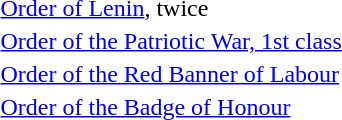<table>
<tr>
<td></td>
<td><a href='#'>Order of Lenin</a>, twice</td>
</tr>
<tr>
<td></td>
<td><a href='#'>Order of the Patriotic War, 1st class</a></td>
</tr>
<tr>
<td></td>
<td><a href='#'>Order of the Red Banner of Labour</a></td>
</tr>
<tr>
<td></td>
<td><a href='#'>Order of the Badge of Honour</a></td>
</tr>
<tr>
</tr>
</table>
